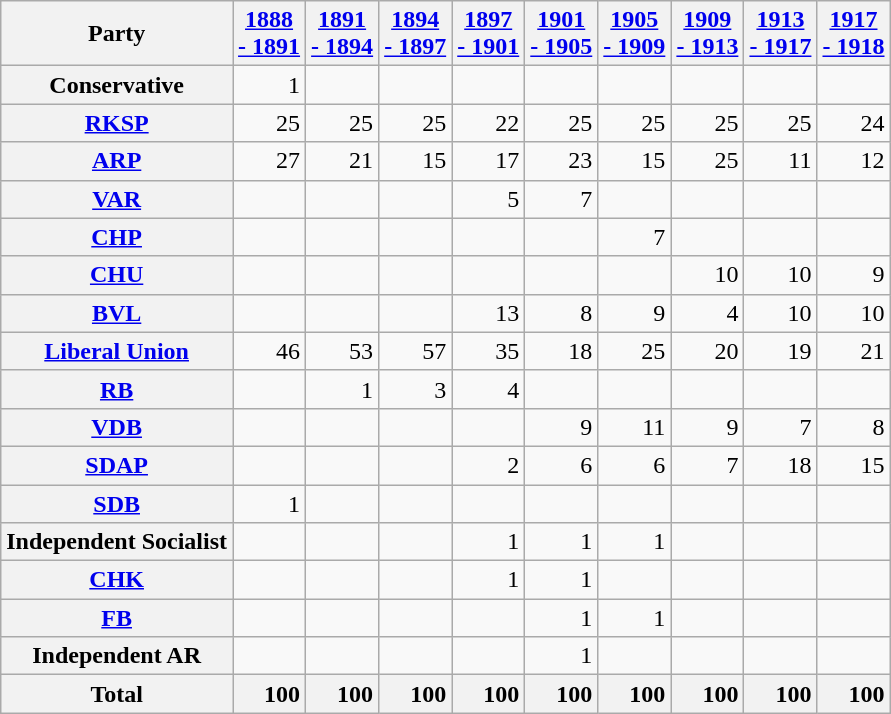<table class="wikitable sortable" style="text-align: right;">
<tr>
<th scope="col">Party</th>
<th scope="col"><a href='#'>1888<br>- 1891</a></th>
<th scope="col"><a href='#'>1891<br>- 1894</a></th>
<th scope="col"><a href='#'>1894<br>- 1897</a></th>
<th scope="col"><a href='#'>1897<br>- 1901</a></th>
<th scope="col"><a href='#'>1901<br>- 1905</a></th>
<th scope="col"><a href='#'>1905<br>- 1909</a></th>
<th scope="col"><a href='#'>1909<br>- 1913</a></th>
<th scope="col"><a href='#'>1913<br>- 1917</a></th>
<th scope="col"><a href='#'>1917<br>- 1918</a></th>
</tr>
<tr>
<th scope="row">Conservative</th>
<td>1</td>
<td></td>
<td></td>
<td></td>
<td></td>
<td></td>
<td></td>
<td></td>
<td></td>
</tr>
<tr>
<th scope="row"><a href='#'>RKSP</a></th>
<td>25</td>
<td>25</td>
<td>25</td>
<td>22</td>
<td>25</td>
<td>25</td>
<td>25</td>
<td>25</td>
<td>24</td>
</tr>
<tr>
<th scope="row"><a href='#'>ARP</a></th>
<td>27</td>
<td>21</td>
<td>15</td>
<td>17</td>
<td>23</td>
<td>15</td>
<td>25</td>
<td>11</td>
<td>12</td>
</tr>
<tr>
<th scope="row"><a href='#'>VAR</a></th>
<td></td>
<td></td>
<td></td>
<td>5</td>
<td>7</td>
<td></td>
<td></td>
<td></td>
<td></td>
</tr>
<tr>
<th scope="row"><a href='#'>CHP</a></th>
<td></td>
<td></td>
<td></td>
<td></td>
<td></td>
<td>7</td>
<td></td>
<td></td>
<td></td>
</tr>
<tr>
<th scope="row"><a href='#'>CHU</a></th>
<td></td>
<td></td>
<td></td>
<td></td>
<td></td>
<td></td>
<td>10</td>
<td>10</td>
<td>9</td>
</tr>
<tr>
<th scope="row"><a href='#'>BVL</a></th>
<td></td>
<td></td>
<td></td>
<td>13</td>
<td>8</td>
<td>9</td>
<td>4</td>
<td>10</td>
<td>10</td>
</tr>
<tr>
<th scope="row"><a href='#'>Liberal Union</a></th>
<td>46</td>
<td>53</td>
<td>57</td>
<td>35</td>
<td>18</td>
<td>25</td>
<td>20</td>
<td>19</td>
<td>21</td>
</tr>
<tr>
<th scope="row"><a href='#'>RB</a></th>
<td></td>
<td>1</td>
<td>3</td>
<td>4</td>
<td></td>
<td></td>
<td></td>
<td></td>
<td></td>
</tr>
<tr>
<th scope="row"><a href='#'>VDB</a></th>
<td></td>
<td></td>
<td></td>
<td></td>
<td>9</td>
<td>11</td>
<td>9</td>
<td>7</td>
<td>8</td>
</tr>
<tr>
<th scope="row"><a href='#'>SDAP</a></th>
<td></td>
<td></td>
<td></td>
<td>2</td>
<td>6</td>
<td>6</td>
<td>7</td>
<td>18</td>
<td>15</td>
</tr>
<tr>
<th scope="row"><a href='#'>SDB</a></th>
<td>1</td>
<td></td>
<td></td>
<td></td>
<td></td>
<td></td>
<td></td>
<td></td>
<td></td>
</tr>
<tr>
<th scope="row">Independent Socialist</th>
<td></td>
<td></td>
<td></td>
<td>1</td>
<td>1</td>
<td>1</td>
<td></td>
<td></td>
<td></td>
</tr>
<tr>
<th scope="row"><a href='#'>CHK</a></th>
<td></td>
<td></td>
<td></td>
<td>1</td>
<td>1</td>
<td></td>
<td></td>
<td></td>
<td></td>
</tr>
<tr>
<th scope="row"><a href='#'>FB</a></th>
<td></td>
<td></td>
<td></td>
<td></td>
<td>1</td>
<td>1</td>
<td></td>
<td></td>
<td></td>
</tr>
<tr>
<th scope="row">Independent AR</th>
<td></td>
<td></td>
<td></td>
<td></td>
<td>1</td>
<td></td>
<td></td>
<td></td>
<td></td>
</tr>
<tr>
<th>Total</th>
<th style="text-align:right">100</th>
<th style="text-align:right">100</th>
<th style="text-align:right">100</th>
<th style="text-align:right">100</th>
<th style="text-align:right">100</th>
<th style="text-align:right">100</th>
<th style="text-align:right">100</th>
<th style="text-align:right">100</th>
<th style="text-align:right">100</th>
</tr>
</table>
